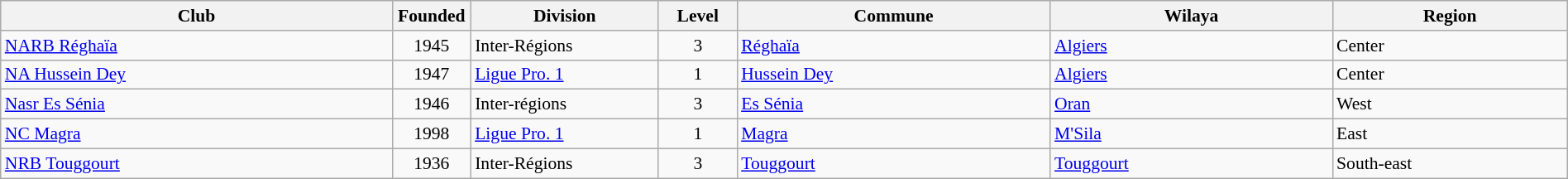<table class="wikitable sortable" width=100% style="font-size:90%">
<tr>
<th width=25%>Club</th>
<th width=5%>Founded</th>
<th width=12%>Division</th>
<th width=5%>Level</th>
<th width=20%>Commune</th>
<th width=18%>Wilaya</th>
<th width=18%>Region</th>
</tr>
<tr>
<td><a href='#'>NARB Réghaïa</a></td>
<td align=center>1945</td>
<td>Inter-Régions</td>
<td align=center>3</td>
<td><a href='#'>Réghaïa</a></td>
<td><a href='#'>Algiers</a></td>
<td>Center</td>
</tr>
<tr>
<td><a href='#'>NA Hussein Dey</a></td>
<td align=center>1947</td>
<td><a href='#'>Ligue Pro. 1</a></td>
<td align=center>1</td>
<td><a href='#'>Hussein Dey</a></td>
<td><a href='#'>Algiers</a></td>
<td>Center</td>
</tr>
<tr>
<td><a href='#'>Nasr Es Sénia</a></td>
<td align=center>1946</td>
<td>Inter-régions</td>
<td align=center>3</td>
<td><a href='#'>Es Sénia</a></td>
<td><a href='#'>Oran</a></td>
<td>West</td>
</tr>
<tr>
<td><a href='#'>NC Magra</a></td>
<td align=center>1998</td>
<td><a href='#'>Ligue Pro. 1</a></td>
<td align=center>1</td>
<td><a href='#'>Magra</a></td>
<td><a href='#'>M'Sila</a></td>
<td>East</td>
</tr>
<tr>
<td><a href='#'>NRB Touggourt</a></td>
<td align=center>1936</td>
<td>Inter-Régions</td>
<td align=center>3</td>
<td><a href='#'>Touggourt</a></td>
<td><a href='#'>Touggourt</a></td>
<td>South-east</td>
</tr>
</table>
